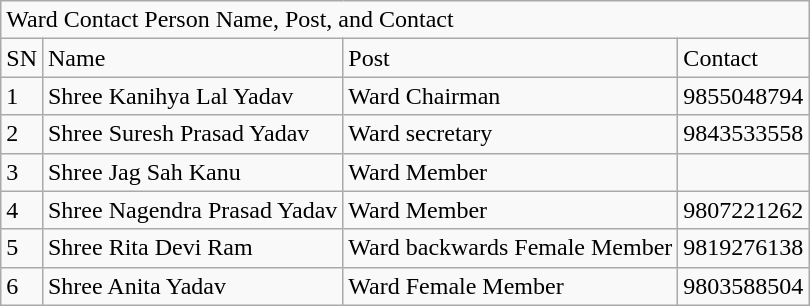<table class="wikitable">
<tr>
<td colspan="4">Ward Contact Person Name, Post, and Contact</td>
</tr>
<tr>
<td>SN</td>
<td>Name</td>
<td>Post</td>
<td>Contact</td>
</tr>
<tr>
<td>1</td>
<td>Shree Kanihya  Lal Yadav</td>
<td>Ward Chairman</td>
<td>9855048794</td>
</tr>
<tr>
<td>2</td>
<td>Shree Suresh  Prasad Yadav</td>
<td>Ward secretary</td>
<td>9843533558</td>
</tr>
<tr>
<td>3</td>
<td>Shree Jag Sah  Kanu</td>
<td>Ward Member</td>
<td></td>
</tr>
<tr>
<td>4</td>
<td>Shree Nagendra  Prasad Yadav</td>
<td>Ward Member</td>
<td>9807221262</td>
</tr>
<tr>
<td>5</td>
<td>Shree Rita  Devi Ram</td>
<td>Ward backwards Female Member</td>
<td>9819276138</td>
</tr>
<tr>
<td>6</td>
<td>Shree Anita  Yadav</td>
<td>Ward Female Member</td>
<td>9803588504</td>
</tr>
</table>
